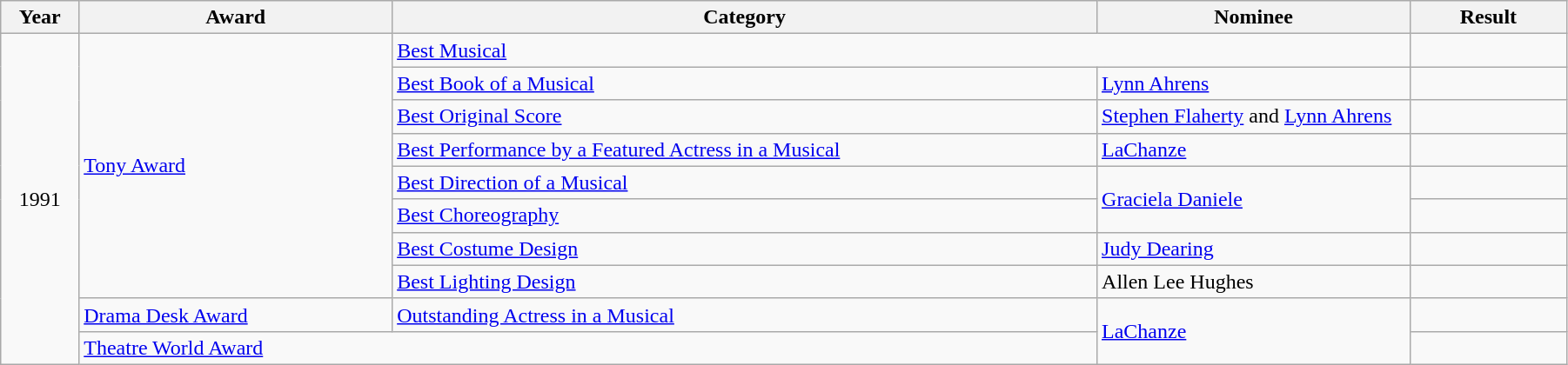<table class="wikitable" style="width:95%;">
<tr>
<th style="width:5%;">Year</th>
<th style="width:20%;">Award</th>
<th style="width:45%;">Category</th>
<th style="width:20%;">Nominee</th>
<th style="width:10%;">Result</th>
</tr>
<tr>
<td rowspan="10" style="text-align:center;">1991</td>
<td rowspan="8"><a href='#'>Tony Award</a></td>
<td colspan="2"><a href='#'>Best Musical</a></td>
<td></td>
</tr>
<tr>
<td><a href='#'>Best Book of a Musical</a></td>
<td><a href='#'>Lynn Ahrens</a></td>
<td></td>
</tr>
<tr>
<td><a href='#'>Best Original Score</a></td>
<td><a href='#'>Stephen Flaherty</a> and <a href='#'>Lynn Ahrens</a></td>
<td></td>
</tr>
<tr>
<td><a href='#'>Best Performance by a Featured Actress in a Musical</a></td>
<td><a href='#'>LaChanze</a></td>
<td></td>
</tr>
<tr>
<td><a href='#'>Best Direction of a Musical</a></td>
<td rowspan="2"><a href='#'>Graciela Daniele</a></td>
<td></td>
</tr>
<tr>
<td><a href='#'>Best Choreography</a></td>
<td></td>
</tr>
<tr>
<td><a href='#'>Best Costume Design</a></td>
<td><a href='#'>Judy Dearing</a></td>
<td></td>
</tr>
<tr>
<td><a href='#'>Best Lighting Design</a></td>
<td>Allen Lee Hughes</td>
<td></td>
</tr>
<tr>
<td><a href='#'>Drama Desk Award</a></td>
<td><a href='#'>Outstanding Actress in a Musical</a></td>
<td rowspan="2"><a href='#'>LaChanze</a></td>
<td></td>
</tr>
<tr>
<td colspan="2"><a href='#'>Theatre World Award</a></td>
<td></td>
</tr>
</table>
